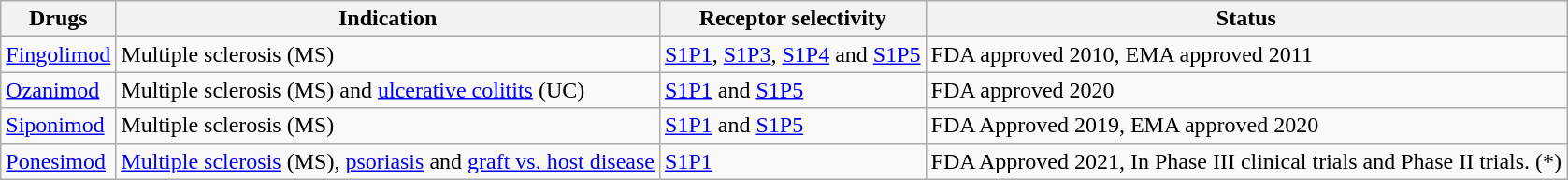<table class="wikitable">
<tr>
<th>Drugs</th>
<th>Indication</th>
<th>Receptor selectivity</th>
<th>Status</th>
</tr>
<tr>
<td><a href='#'>Fingolimod</a></td>
<td>Multiple sclerosis (MS)</td>
<td><a href='#'>S1P1</a>, <a href='#'>S1P3</a>, <a href='#'>S1P4</a> and <a href='#'>S1P5</a></td>
<td>FDA approved 2010, EMA approved 2011</td>
</tr>
<tr>
<td><a href='#'>Ozanimod</a></td>
<td>Multiple sclerosis (MS) and <a href='#'>ulcerative colitits</a> (UC)</td>
<td><a href='#'>S1P1</a> and <a href='#'>S1P5</a></td>
<td>FDA approved 2020</td>
</tr>
<tr>
<td><a href='#'>Siponimod</a></td>
<td>Multiple sclerosis (MS)</td>
<td><a href='#'>S1P1</a> and <a href='#'>S1P5</a></td>
<td>FDA Approved 2019, EMA approved 2020</td>
</tr>
<tr>
<td><a href='#'>Ponesimod</a></td>
<td><a href='#'>Multiple sclerosis</a> (MS), <a href='#'>psoriasis</a> and <a href='#'>graft vs. host disease</a></td>
<td><a href='#'>S1P1</a></td>
<td>FDA Approved 2021, In Phase III clinical trials and Phase II trials. (*)</td>
</tr>
</table>
